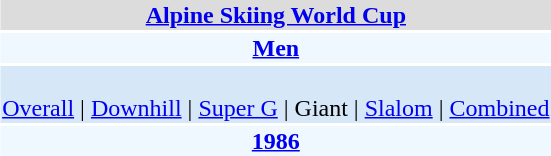<table align="right" class="toccolours" style="margin: 0 0 1em 1em;">
<tr>
<td colspan="2" align=center bgcolor=Gainsboro><strong><a href='#'>Alpine Skiing World Cup</a></strong></td>
</tr>
<tr>
<td colspan="2" align=center bgcolor=AliceBlue><strong><a href='#'>Men</a></strong></td>
</tr>
<tr>
<td colspan="2" align=center bgcolor=D6E8F8><br><a href='#'>Overall</a> | 
<a href='#'>Downhill</a> | 
<a href='#'>Super G</a> | 
Giant | 
<a href='#'>Slalom</a> | 
<a href='#'>Combined</a></td>
</tr>
<tr>
<td colspan="2" align=center bgcolor=AliceBlue><strong><a href='#'>1986</a></strong></td>
</tr>
</table>
